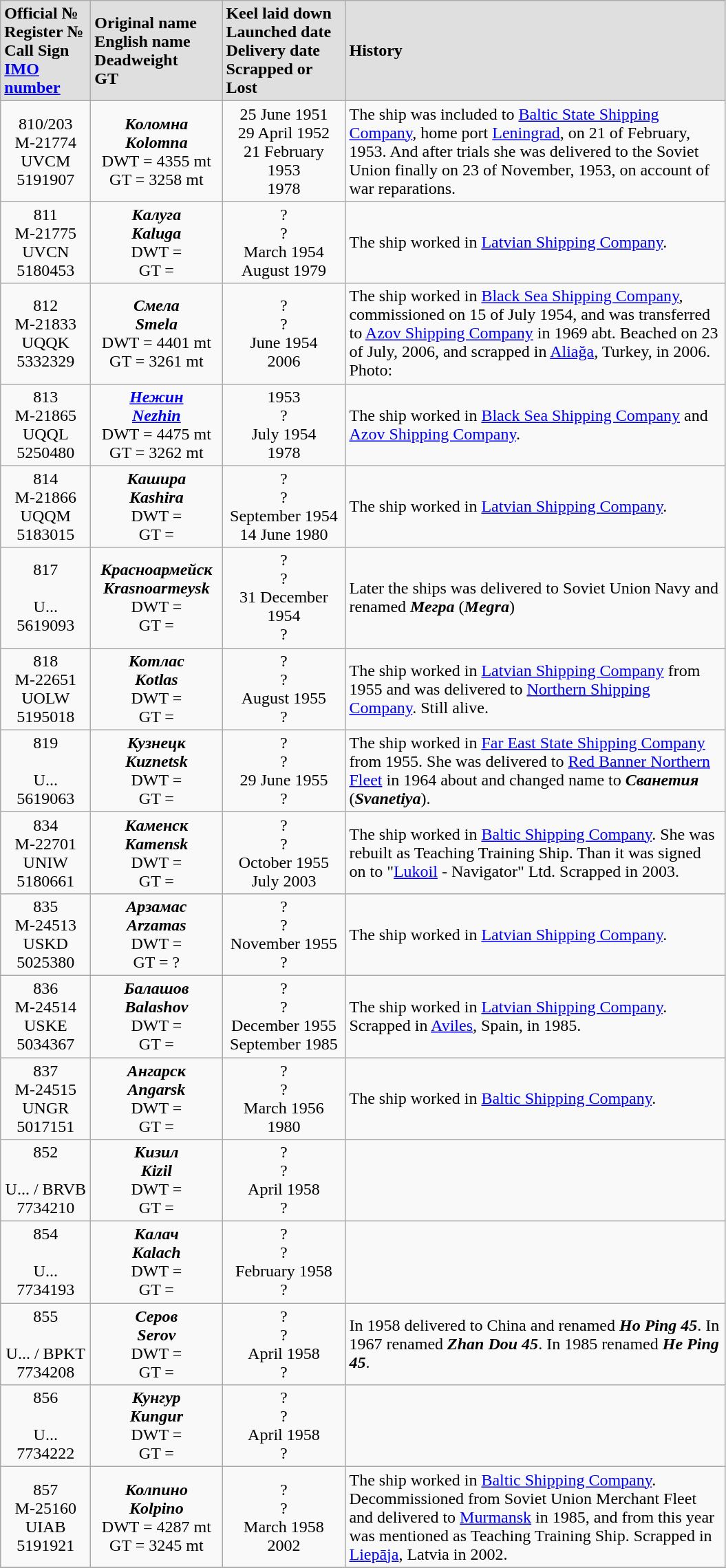<table class="wikitable">
<tr bgcolor="#dfdfdf">
<td width="80"><strong>Official №</strong><br><strong>Register №</strong><br><strong>Call Sign</strong><br><strong><a href='#'>IMO number</a></strong></td>
<td width="120"><strong>Original name</strong><br><strong>English name</strong><br><strong>Deadweight</strong><br><strong>GT</strong></td>
<td width="112"><strong>Keel laid down</strong><br><strong>Launched date</strong><br><strong>Delivery date</strong><br> <strong>Scrapped or Lost</strong></td>
<td width="360"><strong>History</strong></td>
</tr>
<tr ---->
<td align="Center">810/203<br>М-21774<br>UVCM<br>5191907</td>
<td align="Center"><strong><em>Коломна</em></strong><br><strong><em>Kolomna</em></strong><br>DWT = 4355 mt<br>GT = 3258 mt</td>
<td align="Center">25 June 1951<br>29 April 1952<br>21 February 1953<br>1978</td>
<td>The ship was included to <a href='#'>Baltic State Shipping Company</a>, home port <a href='#'>Leningrad</a>, on 21 of February, 1953. And after trials she was delivered to the Soviet Union finally on 23 of November, 1953, on account of war reparations.</td>
</tr>
<tr ---->
<td align="Center">811<br>М-21775<br>UVCN<br>5180453</td>
<td align="Center"><strong><em>Калуга</em></strong><br><strong><em>Kaluga</em></strong><br>DWT =<br>GT =</td>
<td align="Center">?<br>?<br>March 1954<br>August 1979</td>
<td>The ship worked in <a href='#'>Latvian Shipping Company</a>.</td>
</tr>
<tr ---->
<td align="Center">812<br>М-21833<br>UQQK<br>5332329</td>
<td align="Center"><strong><em>Смела</em></strong><br><strong><em>Smela</em></strong><br>DWT = 4401 mt<br>GT = 3261 mt</td>
<td align="Center">?<br>?<br>June 1954<br>2006</td>
<td>The ship worked in <a href='#'>Black Sea Shipping Company</a>, commissioned on 15 of July 1954, and was transferred to <a href='#'>Azov Shipping Company</a> in 1969 abt. Beached on 23 of July, 2006, and scrapped in <a href='#'>Aliağa</a>, Turkey, in 2006.<br>Photo: </td>
</tr>
<tr ---->
<td align="Center">813<br>М-21865<br>UQQL<br>5250480</td>
<td align="Center"><a href='#'><strong><em>Нежин</em></strong></a><br><a href='#'><strong><em>Nezhin</em></strong></a><br>DWT = 4475 mt<br>GT = 3262 mt</td>
<td align="Center">1953<br>?<br>July 1954<br>1978</td>
<td>The ship worked in <a href='#'>Black Sea Shipping Company</a> and <a href='#'>Azov Shipping Company</a>.</td>
</tr>
<tr ---->
<td align="Center">814<br>М-21866<br>UQQM<br>5183015</td>
<td align="Center"><strong><em>Кашира</em></strong><br><strong><em>Kashira</em></strong><br>DWT =<br>GT =</td>
<td align="Center">?<br>?<br>September 1954<br>14 June 1980</td>
<td>The ship worked in <a href='#'>Latvian Shipping Company</a>.</td>
</tr>
<tr ---->
<td align="Center">817<br><br>U...<br>5619093</td>
<td align="Center"><strong><em>Красноармейск</em></strong><br><strong><em>Krasnoarmeysk</em></strong><br>DWT =<br>GT =</td>
<td align="Center">?<br>?<br>31 December 1954<br>?</td>
<td>Later the ships was delivered to Soviet Union Navy and renamed <strong><em>Мегра</em></strong> (<strong><em>Megra</em></strong>)</td>
</tr>
<tr ---->
<td align="Center">818<br>М-22651<br>UOLW<br>5195018</td>
<td align="Center"><strong><em>Котлас</em></strong><br><strong><em>Kotlas</em></strong><br>DWT =<br>GT =</td>
<td align="Center">?<br>?<br>August 1955<br>?</td>
<td>The ship worked in <a href='#'>Latvian Shipping Company</a> from 1955 and was delivered to <a href='#'>Northern Shipping Company</a>. Still alive.</td>
</tr>
<tr ---->
<td align="Center">819<br><br>U...<br>5619063</td>
<td align="Center"><strong><em>Кузнецк</em></strong><br><strong><em>Kuznetsk</em></strong><br>DWT = <br>GT =</td>
<td align="Center">?<br>?<br>29 June 1955<br>?</td>
<td>The ship worked in <a href='#'>Far East State Shipping Company</a> from 1955. She was delivered to <a href='#'>Red Banner Northern Fleet</a> in 1964 about and changed name to <strong><em>Сванетия</em></strong> (<strong><em>Svanetiya</em></strong>).</td>
</tr>
<tr ---->
<td align="Center">834<br>М-22701<br>UNIW<br>5180661</td>
<td align="Center"><strong><em>Каменск</em></strong><br><strong><em>Kamensk</em></strong><br>DWT =<br>GT =</td>
<td align="Center">?<br>?<br>October 1955<br>July 2003</td>
<td>The ship worked in <a href='#'>Baltic Shipping Company</a>. She was rebuilt as Teaching Training Ship. Than it was signed on to "<a href='#'>Lukoil</a> - Navigator" Ltd. Scrapped in 2003.</td>
</tr>
<tr ---->
<td align="Center">835<br>М-24513<br>USKD<br>5025380</td>
<td align="Center"><strong><em>Арзамас</em></strong><br><strong><em>Arzamas</em></strong><br>DWT =<br>GT = ?</td>
<td align="Center">?<br>?<br>November 1955<br>?</td>
<td>The ship worked in <a href='#'>Latvian Shipping Company</a>.</td>
</tr>
<tr ---->
<td align="Center">836<br>М-24514<br>USKE<br>5034367</td>
<td align="Center"><strong><em>Балашов</em></strong><br><strong><em>Balashov</em></strong><br>DWT =<br>GT =</td>
<td align="Center">?<br>?<br>December 1955<br>September 1985</td>
<td>The ship worked in <a href='#'>Latvian Shipping Company</a>. Scrapped in <a href='#'>Aviles</a>, Spain, in 1985.</td>
</tr>
<tr ---->
<td align="Center">837<br>М-24515<br>UNGR<br>5017151</td>
<td align="Center"><strong><em>Ангарск</em></strong><br><strong><em>Angarsk</em></strong><br>DWT =<br>GT =</td>
<td align="Center">?<br>?<br>March 1956<br>1980</td>
<td>The ship worked in <a href='#'>Baltic Shipping Company</a>.</td>
</tr>
<tr ---->
<td align="Center">852<br><br>U... / BRVB<br>7734210</td>
<td align="Center"><strong><em>Кизил</em></strong><br><strong><em>Kizil</em></strong><br>DWT =<br>GT =</td>
<td align="Center">?<br>?<br>April 1958<br>?</td>
<td></td>
</tr>
<tr ---->
<td align="Center">854<br><br>U...<br>7734193</td>
<td align="Center"><strong><em>Калач</em></strong><br><strong><em>Kalach</em></strong><br>DWT =<br>GT =</td>
<td align="Center">?<br>?<br>February 1958<br>?</td>
<td></td>
</tr>
<tr ---->
<td align="Center">855<br><br>U... / BPKT<br>7734208</td>
<td align="Center"><strong><em>Серов</em></strong><br><strong><em>Serov</em></strong><br>DWT =<br>GT =</td>
<td align="Center">?<br>?<br>April 1958<br>?</td>
<td>In 1958 delivered to China and renamed <strong><em>Ho Ping 45</em></strong>. In 1967 renamed <strong><em>Zhan Dou 45</em></strong>. In 1985 renamed <strong><em>He Ping 45</em></strong>.</td>
</tr>
<tr ---->
<td align="Center">856<br><br>U...<br>7734222</td>
<td align="Center"><strong><em>Кунгур</em></strong><br><strong><em>Kungur</em></strong><br>DWT =<br>GT =</td>
<td align="Center">?<br>?<br>April 1958<br>?</td>
<td></td>
</tr>
<tr ---->
<td align="Center">857<br>М-25160<br>UIAB<br>5191921</td>
<td align="Center"><strong><em>Колпино</em></strong><br><strong><em>Kolpino</em></strong><br>DWT = 4287 mt<br>GT = 3245 mt</td>
<td align="Center">?<br>?<br>March 1958<br>2002</td>
<td>The ship worked in <a href='#'>Baltic Shipping Company</a>. Decommissioned from Soviet Union Merchant Fleet and delivered to <a href='#'>Murmansk</a> in 1985, and from this year was mentioned as Teaching Training Ship. Scrapped in <a href='#'>Liepāja</a>, Latvia in 2002.</td>
</tr>
<tr ---->
</tr>
</table>
